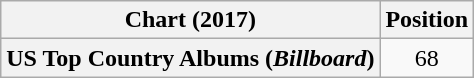<table class="wikitable plainrowheaders" style="text-align:center">
<tr>
<th scope="col">Chart (2017)</th>
<th scope="col">Position</th>
</tr>
<tr>
<th scope="row">US Top Country Albums (<em>Billboard</em>)</th>
<td>68</td>
</tr>
</table>
